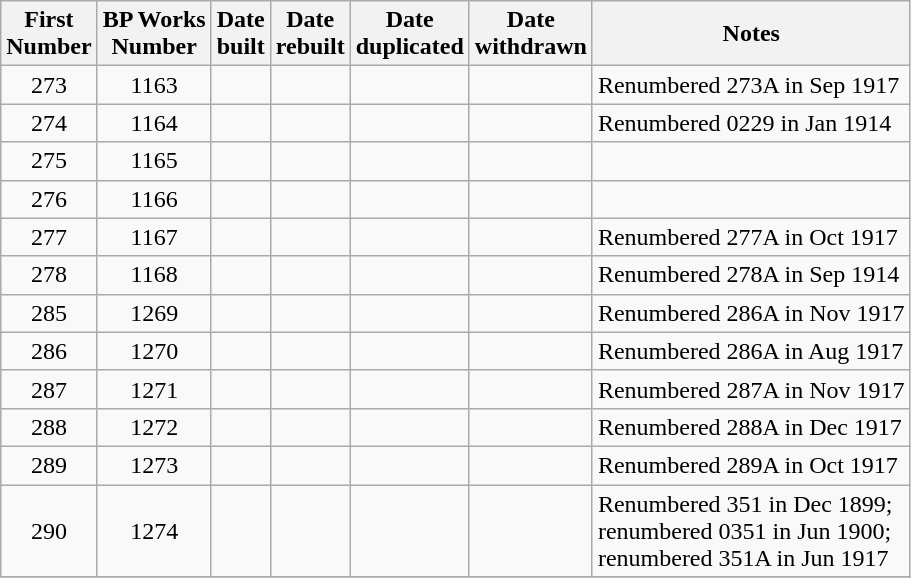<table class="wikitable sortable" style="text-align:center">
<tr>
<th>First<br>Number</th>
<th>BP Works<br>Number</th>
<th>Date<br>built</th>
<th>Date<br>rebuilt</th>
<th>Date<br>duplicated</th>
<th>Date<br>withdrawn</th>
<th>Notes</th>
</tr>
<tr>
<td>273</td>
<td>1163</td>
<td></td>
<td></td>
<td></td>
<td></td>
<td align=left>Renumbered 273A in Sep 1917</td>
</tr>
<tr>
<td>274</td>
<td>1164</td>
<td></td>
<td></td>
<td></td>
<td></td>
<td align=left>Renumbered 0229 in Jan 1914</td>
</tr>
<tr>
<td>275</td>
<td>1165</td>
<td></td>
<td></td>
<td></td>
<td></td>
<td align=left></td>
</tr>
<tr>
<td>276</td>
<td>1166</td>
<td></td>
<td></td>
<td></td>
<td></td>
<td align=left></td>
</tr>
<tr>
<td>277</td>
<td>1167</td>
<td></td>
<td></td>
<td></td>
<td></td>
<td align=left>Renumbered 277A in Oct 1917</td>
</tr>
<tr>
<td>278</td>
<td>1168</td>
<td></td>
<td></td>
<td></td>
<td></td>
<td align=left>Renumbered 278A in Sep 1914</td>
</tr>
<tr>
<td>285</td>
<td>1269</td>
<td></td>
<td></td>
<td></td>
<td></td>
<td align=left>Renumbered 286A in Nov 1917</td>
</tr>
<tr>
<td>286</td>
<td>1270</td>
<td></td>
<td></td>
<td></td>
<td></td>
<td align=left>Renumbered 286A in Aug 1917</td>
</tr>
<tr>
<td>287</td>
<td>1271</td>
<td></td>
<td></td>
<td></td>
<td></td>
<td align=left>Renumbered 287A in Nov 1917</td>
</tr>
<tr>
<td>288</td>
<td>1272</td>
<td></td>
<td></td>
<td></td>
<td></td>
<td align=left>Renumbered 288A in Dec 1917</td>
</tr>
<tr>
<td>289</td>
<td>1273</td>
<td></td>
<td></td>
<td></td>
<td></td>
<td align=left>Renumbered 289A in Oct 1917</td>
</tr>
<tr>
<td>290</td>
<td>1274</td>
<td></td>
<td></td>
<td></td>
<td></td>
<td align=left>Renumbered 351 in Dec 1899;<br>renumbered 0351 in Jun 1900;<br>renumbered 351A in Jun 1917</td>
</tr>
<tr>
</tr>
</table>
